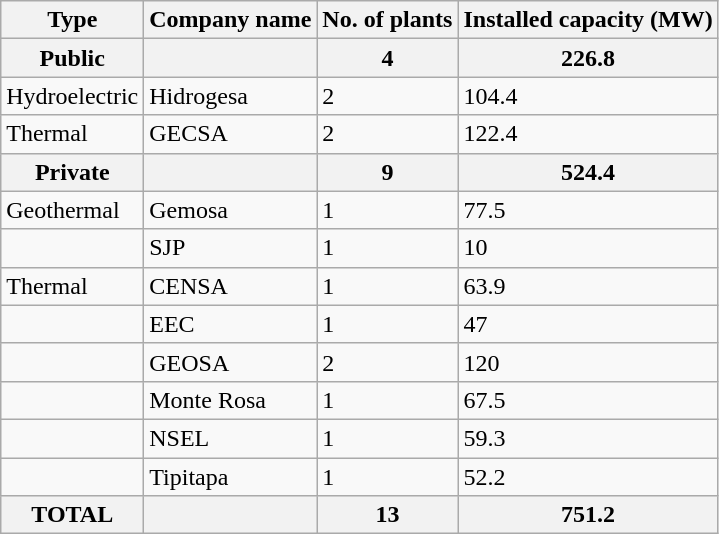<table class="wikitable">
<tr>
<th !style="text-align: center; background-color:#ffdead;">Type</th>
<th !style="text-align: center; background-color:#ffdead;">Company name</th>
<th !style="text-align: center; background-color:#ffdead;">No. of plants</th>
<th !style="text-align: center; background-color:#ffdead;">Installed capacity (MW)</th>
</tr>
<tr>
<th>Public</th>
<th></th>
<th>4</th>
<th>226.8</th>
</tr>
<tr>
<td>Hydroelectric</td>
<td>Hidrogesa</td>
<td>2</td>
<td>104.4</td>
</tr>
<tr>
<td>Thermal</td>
<td>GECSA</td>
<td>2</td>
<td>122.4</td>
</tr>
<tr>
<th>Private</th>
<th></th>
<th>9</th>
<th>524.4</th>
</tr>
<tr>
<td>Geothermal</td>
<td>Gemosa</td>
<td>1</td>
<td>77.5</td>
</tr>
<tr>
<td></td>
<td>SJP</td>
<td>1</td>
<td>10</td>
</tr>
<tr>
<td>Thermal</td>
<td>CENSA</td>
<td>1</td>
<td>63.9</td>
</tr>
<tr>
<td></td>
<td>EEC</td>
<td>1</td>
<td>47</td>
</tr>
<tr>
<td></td>
<td>GEOSA</td>
<td>2</td>
<td>120</td>
</tr>
<tr>
<td></td>
<td>Monte Rosa</td>
<td>1</td>
<td>67.5</td>
</tr>
<tr>
<td></td>
<td>NSEL</td>
<td>1</td>
<td>59.3</td>
</tr>
<tr>
<td></td>
<td>Tipitapa</td>
<td>1</td>
<td>52.2</td>
</tr>
<tr>
<th>TOTAL</th>
<th></th>
<th>13</th>
<th>751.2</th>
</tr>
</table>
